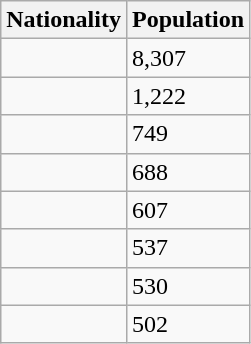<table class="wikitable floatright">
<tr>
<th>Nationality</th>
<th>Population</th>
</tr>
<tr>
<td></td>
<td>8,307</td>
</tr>
<tr>
<td></td>
<td>1,222</td>
</tr>
<tr>
<td></td>
<td>749</td>
</tr>
<tr>
<td></td>
<td>688</td>
</tr>
<tr>
<td></td>
<td>607</td>
</tr>
<tr>
<td></td>
<td>537</td>
</tr>
<tr>
<td></td>
<td>530</td>
</tr>
<tr>
<td></td>
<td>502</td>
</tr>
</table>
